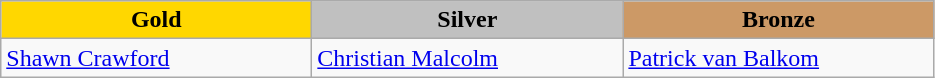<table class="wikitable" style="text-align:left">
<tr align="center">
<td width=200 bgcolor=gold><strong>Gold</strong></td>
<td width=200 bgcolor=silver><strong>Silver</strong></td>
<td width=200 bgcolor=CC9966><strong>Bronze</strong></td>
</tr>
<tr>
<td><a href='#'>Shawn Crawford</a><br><em></em></td>
<td><a href='#'>Christian Malcolm</a><br><em></em></td>
<td><a href='#'>Patrick van Balkom</a><br><em></em></td>
</tr>
</table>
